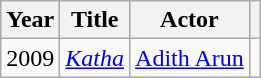<table class="wikitable sortable">
<tr>
<th scope="col">Year</th>
<th scope="col">Title</th>
<th scope="col">Actor</th>
<th class="unsortable" scope="col"></th>
</tr>
<tr>
<td>2009</td>
<td><em><a href='#'>Katha</a></em></td>
<td><a href='#'>Adith Arun</a></td>
<td></td>
</tr>
</table>
